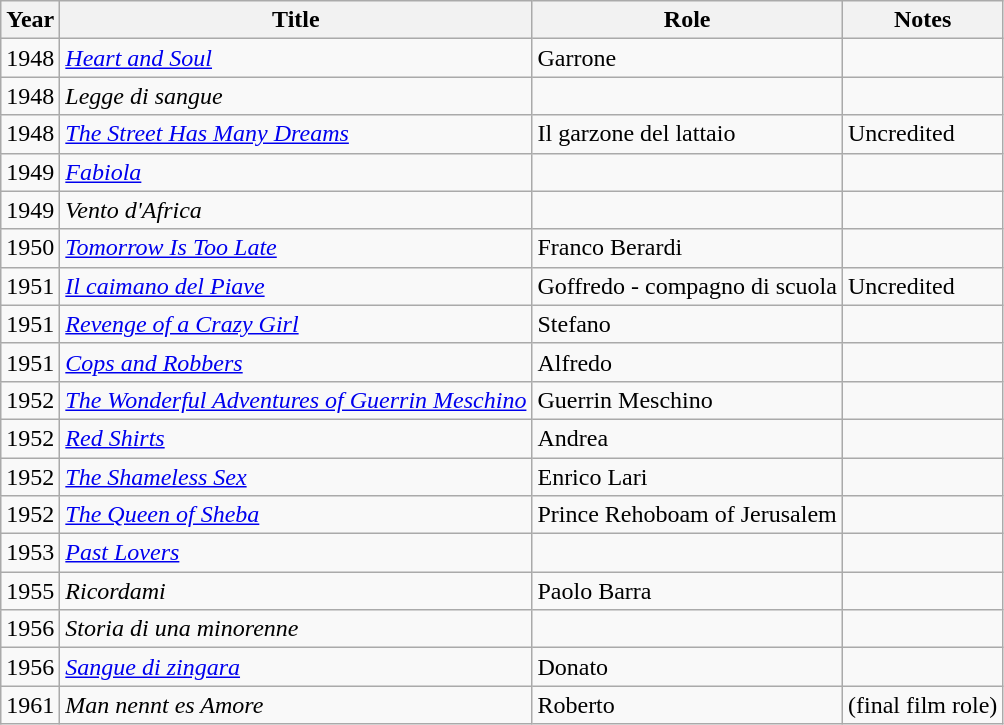<table class="wikitable">
<tr>
<th>Year</th>
<th>Title</th>
<th>Role</th>
<th>Notes</th>
</tr>
<tr>
<td>1948</td>
<td><em><a href='#'>Heart and Soul</a></em></td>
<td>Garrone</td>
<td></td>
</tr>
<tr>
<td>1948</td>
<td><em>Legge di sangue</em></td>
<td></td>
<td></td>
</tr>
<tr>
<td>1948</td>
<td><em><a href='#'>The Street Has Many Dreams</a></em></td>
<td>Il garzone del lattaio</td>
<td>Uncredited</td>
</tr>
<tr>
<td>1949</td>
<td><em><a href='#'>Fabiola</a></em></td>
<td></td>
<td></td>
</tr>
<tr>
<td>1949</td>
<td><em>Vento d'Africa</em></td>
<td></td>
<td></td>
</tr>
<tr>
<td>1950</td>
<td><em><a href='#'>Tomorrow Is Too Late</a></em></td>
<td>Franco Berardi</td>
<td></td>
</tr>
<tr>
<td>1951</td>
<td><em><a href='#'>Il caimano del Piave</a></em></td>
<td>Goffredo - compagno di scuola</td>
<td>Uncredited</td>
</tr>
<tr>
<td>1951</td>
<td><em><a href='#'>Revenge of a Crazy Girl</a></em></td>
<td>Stefano</td>
<td></td>
</tr>
<tr>
<td>1951</td>
<td><em><a href='#'>Cops and Robbers</a></em></td>
<td>Alfredo</td>
<td></td>
</tr>
<tr>
<td>1952</td>
<td><em><a href='#'>The Wonderful Adventures of Guerrin Meschino</a></em></td>
<td>Guerrin Meschino</td>
<td></td>
</tr>
<tr>
<td>1952</td>
<td><em><a href='#'>Red Shirts</a></em></td>
<td>Andrea</td>
<td></td>
</tr>
<tr>
<td>1952</td>
<td><em><a href='#'>The Shameless Sex</a></em></td>
<td>Enrico Lari</td>
<td></td>
</tr>
<tr>
<td>1952</td>
<td><em><a href='#'>The Queen of Sheba</a></em></td>
<td>Prince Rehoboam of Jerusalem</td>
<td></td>
</tr>
<tr>
<td>1953</td>
<td><em><a href='#'>Past Lovers</a></em></td>
<td></td>
<td></td>
</tr>
<tr>
<td>1955</td>
<td><em>Ricordami</em></td>
<td>Paolo Barra</td>
<td></td>
</tr>
<tr>
<td>1956</td>
<td><em>Storia di una minorenne</em></td>
<td></td>
<td></td>
</tr>
<tr>
<td>1956</td>
<td><em><a href='#'>Sangue di zingara</a></em></td>
<td>Donato</td>
<td></td>
</tr>
<tr>
<td>1961</td>
<td><em>Man nennt es Amore</em></td>
<td>Roberto</td>
<td>(final film role)</td>
</tr>
</table>
